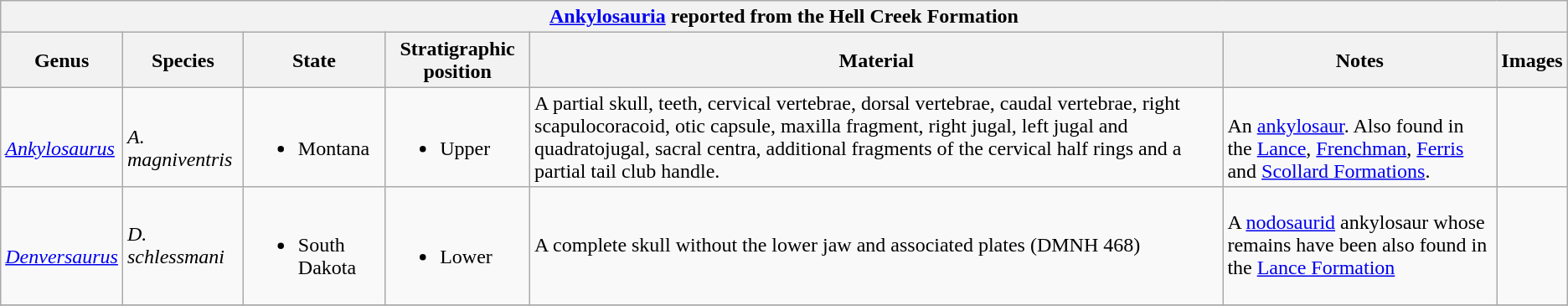<table class="wikitable sortable mw-collapsible">
<tr>
<th colspan="7" style="text-align:center;"><strong><a href='#'>Ankylosauria</a> reported from the Hell Creek Formation</strong></th>
</tr>
<tr>
<th>Genus</th>
<th>Species</th>
<th>State</th>
<th>Stratigraphic position</th>
<th>Material</th>
<th>Notes</th>
<th>Images</th>
</tr>
<tr>
<td><br><em><a href='#'>Ankylosaurus</a></em></td>
<td><br><em>A. magniventris</em></td>
<td><br><ul><li>Montana</li></ul></td>
<td><br><ul><li>Upper</li></ul></td>
<td>A partial skull, teeth, cervical vertebrae, dorsal vertebrae, caudal vertebrae, right scapulocoracoid, otic capsule, maxilla fragment, right jugal, left jugal and quadratojugal, sacral centra, additional fragments of the cervical half rings and a partial tail club handle.</td>
<td><br>An <a href='#'>ankylosaur</a>. Also found in the <a href='#'>Lance</a>, <a href='#'>Frenchman</a>, <a href='#'>Ferris</a> and <a href='#'>Scollard Formations</a>.</td>
<td><br></td>
</tr>
<tr>
<td><br><em><a href='#'>Denversaurus</a></em></td>
<td><em>D. schlessmani</em></td>
<td><br><ul><li>South Dakota</li></ul></td>
<td><br><ul><li>Lower</li></ul></td>
<td>A complete skull without the lower jaw and associated plates (DMNH 468)</td>
<td>A <a href='#'>nodosaurid</a> ankylosaur whose remains have been also found in the <a href='#'>Lance Formation</a></td>
<td></td>
</tr>
<tr>
</tr>
</table>
